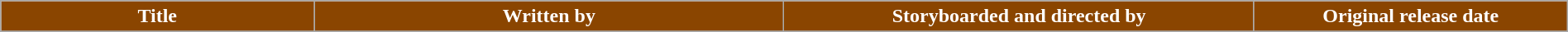<table class="wikitable plainrowheaders" style="width:100%; margin:auto;">
<tr>
<th style="background:#8A4500; color:white;" scope="col" width=20%>Title</th>
<th style="background:#8A4500; color:white;" scope="col" width=30%>Written by</th>
<th style="background:#8A4500; color:white;" scope="col" width=30%>Storyboarded and directed by</th>
<th style="background:#8A4500; color:white;" scope="col">Original release date</th>
</tr>
<tr>
</tr>
</table>
